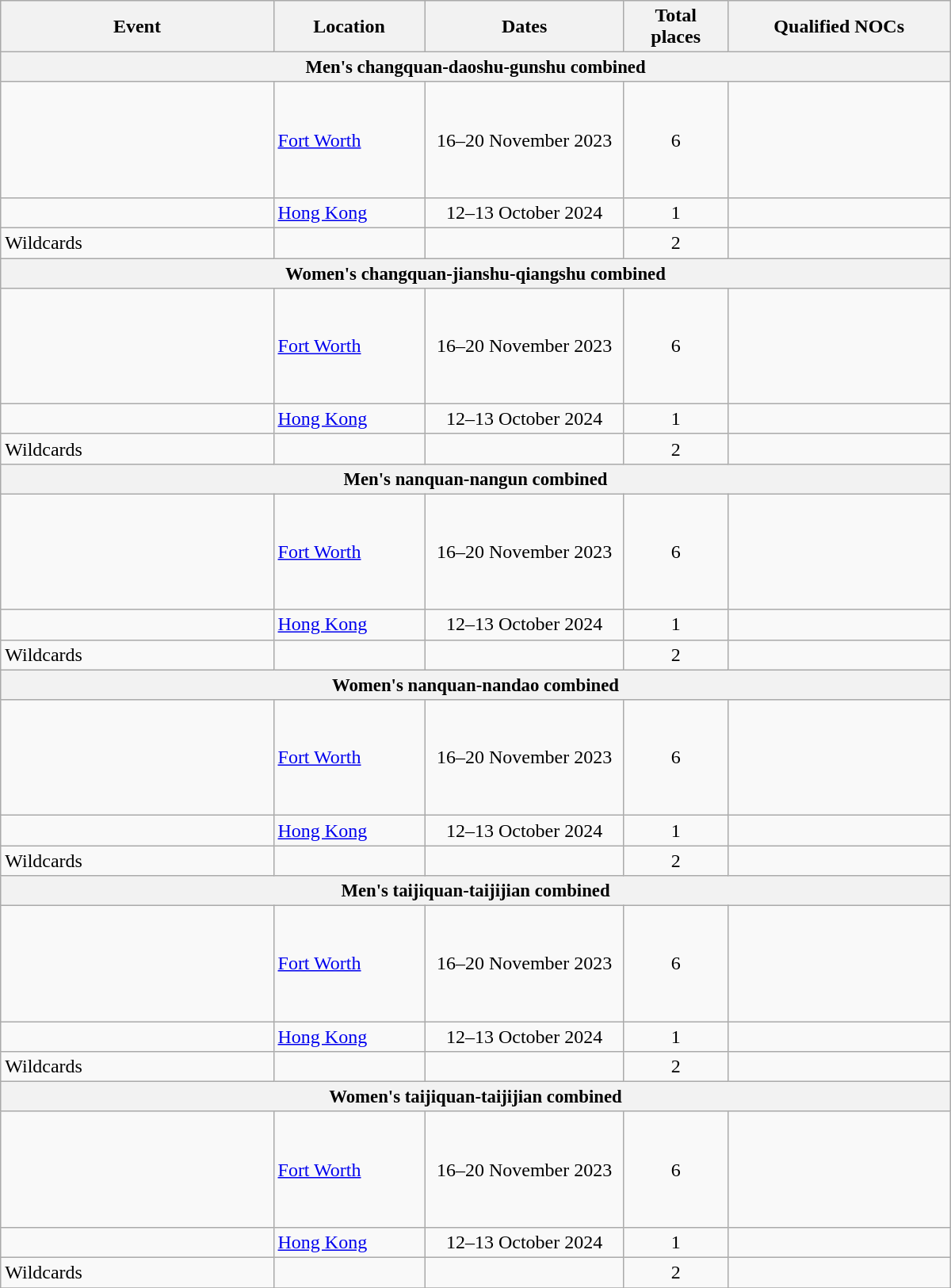<table class="wikitable" width=800>
<tr>
<th>Event</th>
<th width=120>Location</th>
<th width=160>Dates</th>
<th width=80>Total places</th>
<th width=180>Qualified NOCs</th>
</tr>
<tr style="font-size:95%;">
<th colspan=5>Men's changquan-daoshu-gunshu combined</th>
</tr>
<tr>
<td></td>
<td> <a href='#'>Fort Worth</a></td>
<td align="center">16–20 November 2023</td>
<td align="center">6</td>
<td><br><br><br><br><br></td>
</tr>
<tr>
<td></td>
<td> <a href='#'>Hong Kong</a></td>
<td align="center">12–13 October 2024</td>
<td align="center">1</td>
<td></td>
</tr>
<tr>
<td>Wildcards</td>
<td></td>
<td></td>
<td align="center">2</td>
<td><br></td>
</tr>
<tr style="font-size:95%;">
<th colspan=5>Women's changquan-jianshu-qiangshu combined</th>
</tr>
<tr>
<td></td>
<td> <a href='#'>Fort Worth</a></td>
<td align="center">16–20 November 2023</td>
<td align="center">6</td>
<td><br><br><br><br><br></td>
</tr>
<tr>
<td></td>
<td> <a href='#'>Hong Kong</a></td>
<td align="center">12–13 October 2024</td>
<td align="center">1</td>
<td></td>
</tr>
<tr>
<td>Wildcards</td>
<td></td>
<td></td>
<td align="center">2</td>
<td><br></td>
</tr>
<tr style="font-size:95%;">
<th colspan=5>Men's nanquan-nangun combined</th>
</tr>
<tr>
<td></td>
<td> <a href='#'>Fort Worth</a></td>
<td align="center">16–20 November 2023</td>
<td align="center">6</td>
<td><br><br><br><br><br></td>
</tr>
<tr>
<td></td>
<td> <a href='#'>Hong Kong</a></td>
<td align="center">12–13 October 2024</td>
<td align="center">1</td>
<td></td>
</tr>
<tr>
<td>Wildcards</td>
<td></td>
<td></td>
<td align="center">2</td>
<td><br></td>
</tr>
<tr style="font-size:95%;">
<th colspan=5>Women's nanquan-nandao combined</th>
</tr>
<tr>
<td></td>
<td> <a href='#'>Fort Worth</a></td>
<td align="center">16–20 November 2023</td>
<td align="center">6</td>
<td><br><br><br><br><br></td>
</tr>
<tr>
<td></td>
<td> <a href='#'>Hong Kong</a></td>
<td align="center">12–13 October 2024</td>
<td align="center">1</td>
<td></td>
</tr>
<tr>
<td>Wildcards</td>
<td></td>
<td></td>
<td align="center">2</td>
<td><br></td>
</tr>
<tr style="font-size:95%;">
<th colspan=5>Men's taijiquan-taijijian combined</th>
</tr>
<tr>
<td></td>
<td> <a href='#'>Fort Worth</a></td>
<td align="center">16–20 November 2023</td>
<td align="center">6</td>
<td><br><br><br><br><br></td>
</tr>
<tr>
<td></td>
<td> <a href='#'>Hong Kong</a></td>
<td align="center">12–13 October 2024</td>
<td align="center">1</td>
<td></td>
</tr>
<tr>
<td>Wildcards</td>
<td></td>
<td></td>
<td align="center">2</td>
<td><br></td>
</tr>
<tr style="font-size:95%;">
<th colspan=5>Women's taijiquan-taijijian combined</th>
</tr>
<tr>
<td></td>
<td> <a href='#'>Fort Worth</a></td>
<td align="center">16–20 November 2023</td>
<td align="center">6</td>
<td><br><br><br><br><br></td>
</tr>
<tr>
<td></td>
<td> <a href='#'>Hong Kong</a></td>
<td align="center">12–13 October 2024</td>
<td align="center">1</td>
<td></td>
</tr>
<tr>
<td>Wildcards</td>
<td></td>
<td></td>
<td align="center">2</td>
<td><br></td>
</tr>
<tr>
</tr>
</table>
